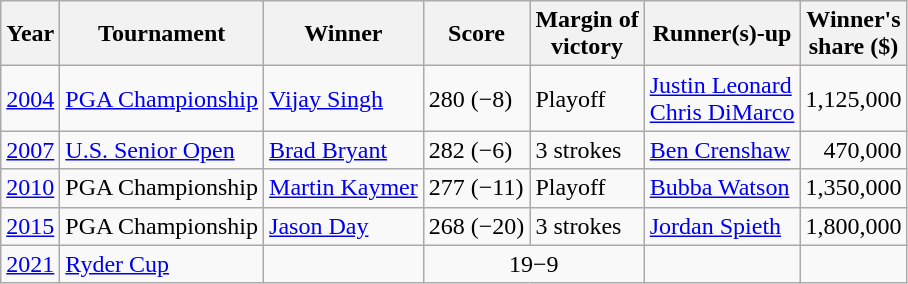<table class="sortable wikitable">
<tr>
<th>Year</th>
<th>Tournament</th>
<th>Winner</th>
<th>Score</th>
<th>Margin of<br>victory</th>
<th>Runner(s)-up</th>
<th>Winner's<br>share ($)</th>
</tr>
<tr>
<td align=center><a href='#'>2004</a></td>
<td><a href='#'>PGA Championship</a></td>
<td> <a href='#'>Vijay Singh</a></td>
<td>280 (−8)</td>
<td>Playoff</td>
<td> <a href='#'>Justin Leonard</a><br> <a href='#'>Chris DiMarco</a></td>
<td align=right>1,125,000</td>
</tr>
<tr>
<td align=center><a href='#'>2007</a></td>
<td><a href='#'>U.S. Senior Open</a></td>
<td> <a href='#'>Brad Bryant</a></td>
<td>282 (−6)</td>
<td>3 strokes</td>
<td> <a href='#'>Ben Crenshaw</a></td>
<td align=right>470,000</td>
</tr>
<tr>
<td align=center><a href='#'>2010</a></td>
<td>PGA Championship</td>
<td> <a href='#'>Martin Kaymer</a></td>
<td>277 (−11)</td>
<td>Playoff</td>
<td> <a href='#'>Bubba Watson</a></td>
<td align=right>1,350,000</td>
</tr>
<tr>
<td align=center><a href='#'>2015</a></td>
<td>PGA Championship</td>
<td> <a href='#'>Jason Day</a></td>
<td>268 (−20)</td>
<td>3 strokes</td>
<td> <a href='#'>Jordan Spieth</a></td>
<td align=right>1,800,000</td>
</tr>
<tr>
<td align=center><a href='#'>2021</a></td>
<td><a href='#'>Ryder Cup</a></td>
<td></td>
<td colspan=2 align=center>19−9</td>
<td></td>
<td></td>
</tr>
</table>
